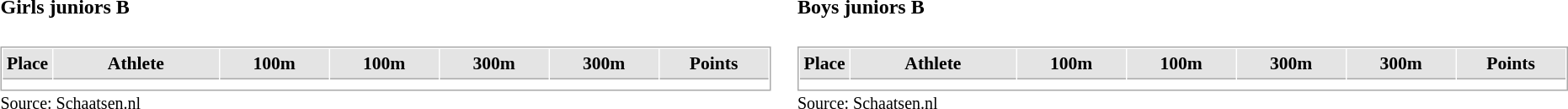<table width=100%>
<tr>
<td width=50% align=left valign=top><br><h4>Girls juniors B</h4><table cellspacing="1" cellpadding="3" style="border:1px solid #AAAAAA;font-size:90%">
<tr bgcolor="#E4E4E4">
<th style="border-bottom:1px solid #AAAAAA" width=15>Place</th>
<th style="border-bottom:1px solid #AAAAAA" width=125>Athlete</th>
<th style="border-bottom:1px solid #AAAAAA" width=80>100m</th>
<th style="border-bottom:1px solid #AAAAAA" width=80>100m</th>
<th style="border-bottom:1px solid #AAAAAA" width=80>300m</th>
<th style="border-bottom:1px solid #AAAAAA" width=80>300m</th>
<th style="border-bottom:1px solid #AAAAAA" width=80>Points</th>
</tr>
<tr>
<td></td>
</tr>
</table>
<small>Source: Schaatsen.nl </small></td>
<td width=50% align=left valign=top><br><h4>Boys juniors B</h4><table cellspacing="1" cellpadding="3" style="border:1px solid #AAAAAA;font-size:90%">
<tr bgcolor="#E4E4E4">
<th style="border-bottom:1px solid #AAAAAA" width=15>Place</th>
<th style="border-bottom:1px solid #AAAAAA" width=125>Athlete</th>
<th style="border-bottom:1px solid #AAAAAA" width=80>100m</th>
<th style="border-bottom:1px solid #AAAAAA" width=80>100m</th>
<th style="border-bottom:1px solid #AAAAAA" width=80>300m</th>
<th style="border-bottom:1px solid #AAAAAA" width=80>300m</th>
<th style="border-bottom:1px solid #AAAAAA" width=80>Points</th>
</tr>
<tr>
<td></td>
</tr>
</table>
<small>Source: Schaatsen.nl </small></td>
</tr>
</table>
